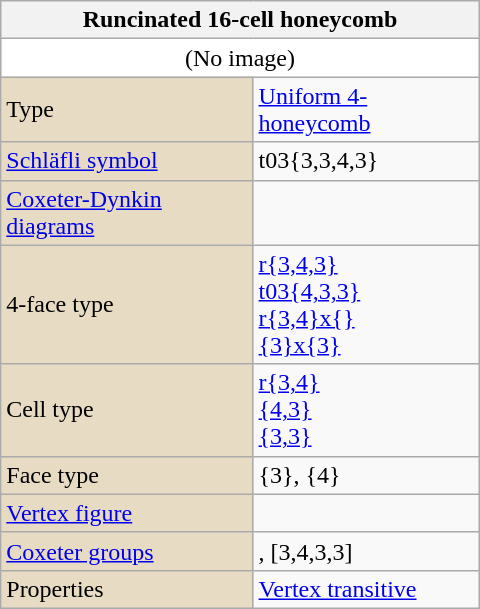<table class="wikitable" align="right" style="margin-left:10px" width="320">
<tr>
<th bgcolor=#e7dcc3 colspan=2>Runcinated 16-cell honeycomb</th>
</tr>
<tr>
<td bgcolor=#ffffff align=center colspan=2>(No image)</td>
</tr>
<tr>
<td bgcolor=#e7dcc3>Type</td>
<td><a href='#'>Uniform 4-honeycomb</a></td>
</tr>
<tr>
<td bgcolor=#e7dcc3><a href='#'>Schläfli symbol</a></td>
<td>t03{3,3,4,3}</td>
</tr>
<tr>
<td bgcolor=#e7dcc3><a href='#'>Coxeter-Dynkin diagrams</a></td>
<td><br></td>
</tr>
<tr>
<td bgcolor=#e7dcc3>4-face type</td>
<td><a href='#'>r{3,4,3}</a><br><a href='#'>t03{4,3,3}</a><br><a href='#'>r{3,4}x{}</a><br><a href='#'>{3}x{3}</a></td>
</tr>
<tr>
<td bgcolor=#e7dcc3>Cell type</td>
<td><a href='#'>r{3,4}</a><br><a href='#'>{4,3}</a><br><a href='#'>{3,3}</a></td>
</tr>
<tr>
<td bgcolor=#e7dcc3>Face type</td>
<td>{3}, {4}</td>
</tr>
<tr>
<td bgcolor=#e7dcc3><a href='#'>Vertex figure</a></td>
<td></td>
</tr>
<tr>
<td bgcolor=#e7dcc3><a href='#'>Coxeter groups</a></td>
<td>, [3,4,3,3]</td>
</tr>
<tr>
<td bgcolor=#e7dcc3>Properties</td>
<td><a href='#'>Vertex transitive</a></td>
</tr>
</table>
